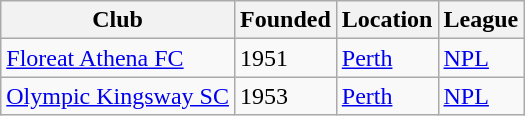<table class="wikitable">
<tr>
<th>Club</th>
<th>Founded</th>
<th>Location</th>
<th>League</th>
</tr>
<tr>
<td><a href='#'>Floreat Athena FC</a></td>
<td>1951</td>
<td><a href='#'>Perth</a></td>
<td><a href='#'>NPL</a></td>
</tr>
<tr>
<td><a href='#'>Olympic Kingsway SC</a></td>
<td>1953</td>
<td><a href='#'>Perth</a></td>
<td><a href='#'>NPL</a></td>
</tr>
</table>
